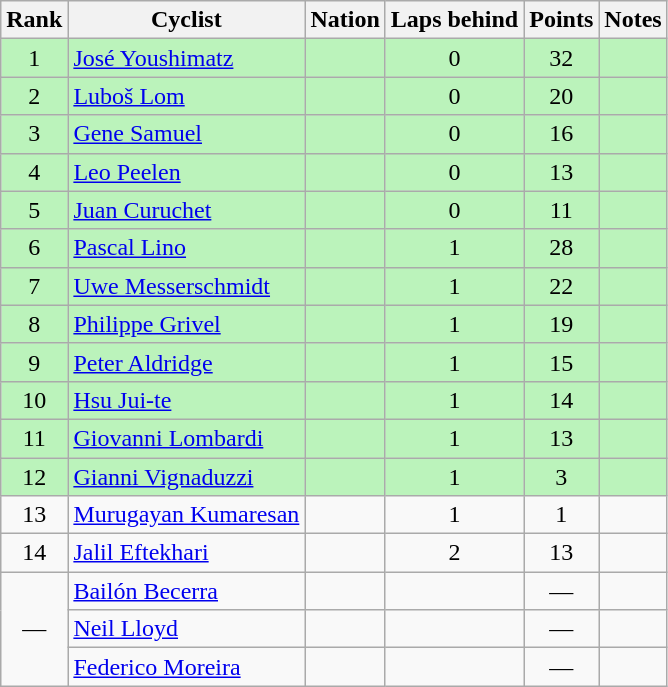<table class="wikitable sortable" style="text-align:center">
<tr>
<th>Rank</th>
<th>Cyclist</th>
<th>Nation</th>
<th>Laps behind</th>
<th>Points</th>
<th>Notes</th>
</tr>
<tr bgcolor=bbf3bb>
<td>1</td>
<td align=left><a href='#'>José Youshimatz</a></td>
<td align=left></td>
<td>0</td>
<td>32</td>
<td></td>
</tr>
<tr bgcolor=bbf3bb>
<td>2</td>
<td align=left><a href='#'>Luboš Lom</a></td>
<td align=left></td>
<td>0</td>
<td>20</td>
<td></td>
</tr>
<tr bgcolor=bbf3bb>
<td>3</td>
<td align=left><a href='#'>Gene Samuel</a></td>
<td align=left></td>
<td>0</td>
<td>16</td>
<td></td>
</tr>
<tr bgcolor=bbf3bb>
<td>4</td>
<td align=left><a href='#'>Leo Peelen</a></td>
<td align=left></td>
<td>0</td>
<td>13</td>
<td></td>
</tr>
<tr bgcolor=bbf3bb>
<td>5</td>
<td align=left><a href='#'>Juan Curuchet</a></td>
<td align=left></td>
<td>0</td>
<td>11</td>
<td></td>
</tr>
<tr bgcolor=bbf3bb>
<td>6</td>
<td align=left><a href='#'>Pascal Lino</a></td>
<td align=left></td>
<td>1</td>
<td>28</td>
<td></td>
</tr>
<tr bgcolor=bbf3bb>
<td>7</td>
<td align=left><a href='#'>Uwe Messerschmidt</a></td>
<td align=left></td>
<td>1</td>
<td>22</td>
<td></td>
</tr>
<tr bgcolor=bbf3bb>
<td>8</td>
<td align=left><a href='#'>Philippe Grivel</a></td>
<td align=left></td>
<td>1</td>
<td>19</td>
<td></td>
</tr>
<tr bgcolor=bbf3bb>
<td>9</td>
<td align=left><a href='#'>Peter Aldridge</a></td>
<td align=left></td>
<td>1</td>
<td>15</td>
<td></td>
</tr>
<tr bgcolor=bbf3bb>
<td>10</td>
<td align=left><a href='#'>Hsu Jui-te</a></td>
<td align=left></td>
<td>1</td>
<td>14</td>
<td></td>
</tr>
<tr bgcolor=bbf3bb>
<td>11</td>
<td align=left><a href='#'>Giovanni Lombardi</a></td>
<td align=left></td>
<td>1</td>
<td>13</td>
<td></td>
</tr>
<tr bgcolor=bbf3bb>
<td>12</td>
<td align=left><a href='#'>Gianni Vignaduzzi</a></td>
<td align=left></td>
<td>1</td>
<td>3</td>
<td></td>
</tr>
<tr>
<td>13</td>
<td align=left><a href='#'>Murugayan Kumaresan</a></td>
<td align=left></td>
<td>1</td>
<td>1</td>
<td></td>
</tr>
<tr>
<td>14</td>
<td align=left><a href='#'>Jalil Eftekhari</a></td>
<td align=left></td>
<td>2</td>
<td>13</td>
<td></td>
</tr>
<tr>
<td rowspan=3 data-sort-value=15>—</td>
<td align=left><a href='#'>Bailón Becerra</a></td>
<td align=left></td>
<td data-sort-value=9></td>
<td data-sort-value=0>—</td>
<td></td>
</tr>
<tr>
<td align=left><a href='#'>Neil Lloyd</a></td>
<td align=left></td>
<td data-sort-value=9></td>
<td data-sort-value=0>—</td>
<td></td>
</tr>
<tr>
<td align=left><a href='#'>Federico Moreira</a></td>
<td align=left></td>
<td data-sort-value=9></td>
<td data-sort-value=0>—</td>
<td></td>
</tr>
</table>
